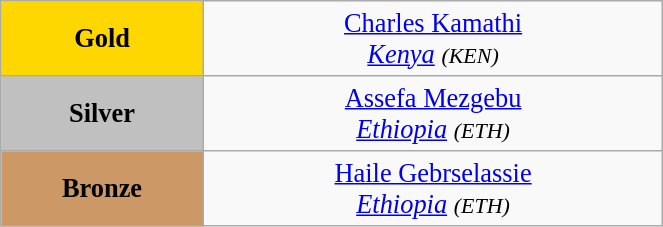<table class="wikitable" style=" text-align:center; font-size:110%;" width="35%">
<tr>
<td bgcolor="gold"><strong>Gold</strong></td>
<td> <a href='#'>Charles Kamathi</a><br><em><a href='#'>Kenya</a> <small>(KEN)</small></em></td>
</tr>
<tr>
<td bgcolor="silver"><strong>Silver</strong></td>
<td> <a href='#'>Assefa Mezgebu</a><br><em><a href='#'>Ethiopia</a> <small>(ETH)</small></em></td>
</tr>
<tr>
<td bgcolor="CC9966"><strong>Bronze</strong></td>
<td> <a href='#'>Haile Gebrselassie</a><br><em><a href='#'>Ethiopia</a> <small>(ETH)</small></em></td>
</tr>
</table>
